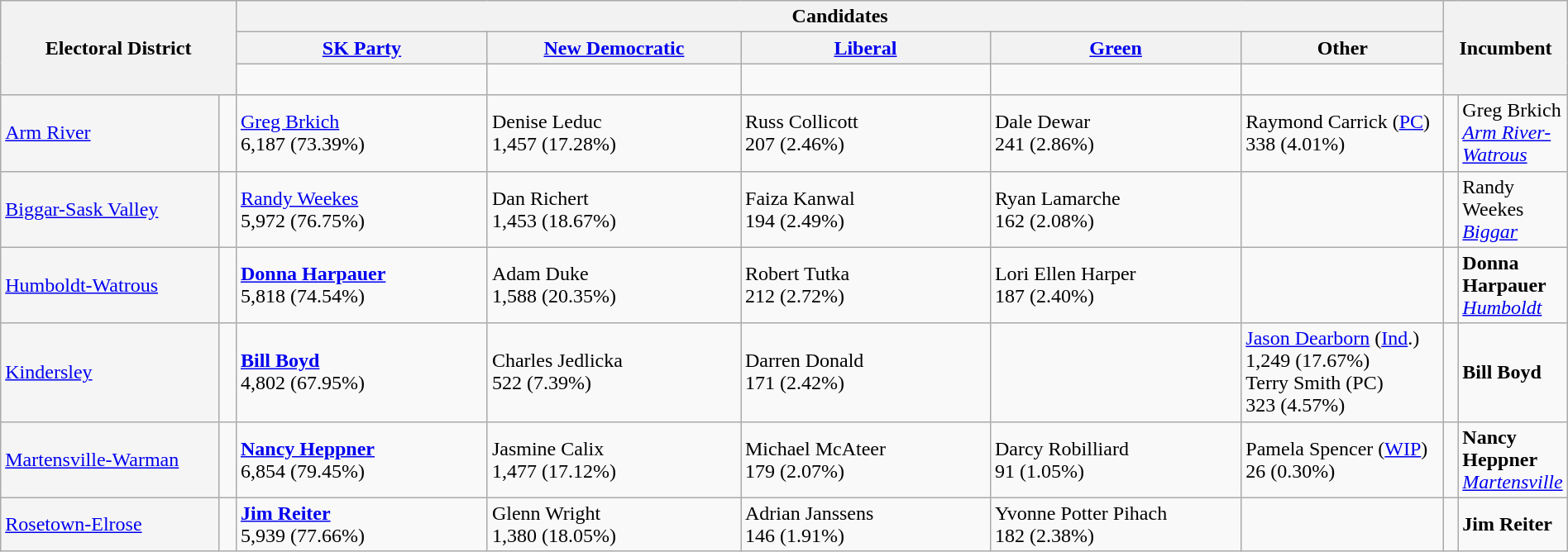<table class="wikitable" style="width:100%;">
<tr>
<th style="width:16%;" rowspan="3" colspan="2">Electoral District</th>
<th colspan=5>Candidates</th>
<th style="width:14%;" rowspan="3" colspan="2">Incumbent</th>
</tr>
<tr>
<th style="width:17.5%;"><a href='#'>SK Party</a></th>
<th style="width:17.5%;"><a href='#'>New Democratic</a></th>
<th style="width:17.5%;"><a href='#'>Liberal</a></th>
<th style="width:17.5%;"><a href='#'>Green</a></th>
<th style="width:17.5%;">Other</th>
</tr>
<tr>
<td width=17.5% > </td>
<td width=17.5% > </td>
<td width=17.5% > </td>
<td width=17.5% > </td>
<td width=17.5% > </td>
</tr>
<tr>
<td style="background:whitesmoke;"><a href='#'>Arm River</a></td>
<td> </td>
<td><a href='#'>Greg Brkich</a><br>6,187 (73.39%)</td>
<td>Denise Leduc<br>1,457 (17.28%)</td>
<td>Russ Collicott<br>207 (2.46%)</td>
<td>Dale Dewar<br>241 (2.86%)</td>
<td>Raymond Carrick (<a href='#'>PC</a>)<br>338 (4.01%)</td>
<td> </td>
<td>Greg Brkich<br><span><em><a href='#'>Arm River-Watrous</a></em></span></td>
</tr>
<tr>
<td style="background:whitesmoke;"><a href='#'>Biggar-Sask Valley</a></td>
<td> </td>
<td><a href='#'>Randy Weekes</a><br>5,972 (76.75%)</td>
<td>Dan Richert<br>1,453 (18.67%)</td>
<td>Faiza Kanwal<br>194 (2.49%)</td>
<td>Ryan Lamarche<br>162 (2.08%)</td>
<td></td>
<td> </td>
<td>Randy Weekes<br><span><em><a href='#'>Biggar</a></em></span></td>
</tr>
<tr>
<td style="background:whitesmoke;"><a href='#'>Humboldt-Watrous</a></td>
<td> </td>
<td><strong><a href='#'>Donna Harpauer</a></strong><br>5,818 (74.54%)</td>
<td>Adam Duke<br>1,588 (20.35%)</td>
<td>Robert Tutka<br>212 (2.72%)</td>
<td>Lori Ellen Harper<br>187 (2.40%)</td>
<td></td>
<td> </td>
<td><strong>Donna Harpauer</strong><br><span><em><a href='#'>Humboldt</a></em></span></td>
</tr>
<tr>
<td style="background:whitesmoke;"><a href='#'>Kindersley</a></td>
<td> </td>
<td><strong><a href='#'>Bill Boyd</a></strong><br>4,802 (67.95%)</td>
<td>Charles Jedlicka<br>522 (7.39%)</td>
<td>Darren Donald<br>171 (2.42%)</td>
<td></td>
<td><a href='#'>Jason Dearborn</a> (<a href='#'>Ind</a>.)<br>1,249 (17.67%)<br>Terry Smith (PC)<br>323 (4.57%)</td>
<td> </td>
<td><strong>Bill Boyd</strong></td>
</tr>
<tr>
<td style="background:whitesmoke;"><a href='#'>Martensville-Warman</a></td>
<td> </td>
<td><strong><a href='#'>Nancy Heppner</a></strong><br>6,854 (79.45%)</td>
<td>Jasmine Calix<br>1,477 (17.12%)</td>
<td>Michael McAteer<br>179 (2.07%)</td>
<td>Darcy Robilliard<br>91 (1.05%)</td>
<td>Pamela Spencer (<a href='#'>WIP</a>)<br>26 (0.30%)</td>
<td> </td>
<td><strong>Nancy Heppner</strong><br><span><em><a href='#'>Martensville</a></em></span></td>
</tr>
<tr>
<td style="background:whitesmoke;"><a href='#'>Rosetown-Elrose</a></td>
<td> </td>
<td><strong><a href='#'>Jim Reiter</a></strong><br>5,939 (77.66%)</td>
<td>Glenn Wright<br>1,380 (18.05%)</td>
<td>Adrian Janssens<br>146 (1.91%)</td>
<td>Yvonne Potter Pihach<br>182 (2.38%)</td>
<td></td>
<td> </td>
<td><strong>Jim Reiter</strong></td>
</tr>
</table>
